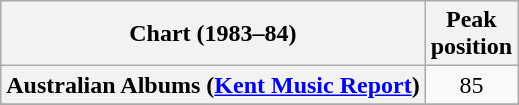<table class="wikitable sortable plainrowheaders" style="text-align:center">
<tr>
<th scope="col">Chart (1983–84)</th>
<th scope="col">Peak<br>position</th>
</tr>
<tr>
<th scope="row">Australian Albums (<a href='#'>Kent Music Report</a>)</th>
<td>85</td>
</tr>
<tr>
</tr>
<tr>
</tr>
<tr>
</tr>
<tr>
</tr>
<tr>
</tr>
<tr>
</tr>
<tr>
</tr>
</table>
